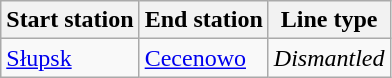<table class="wikitable">
<tr>
<th>Start station</th>
<th>End station</th>
<th>Line type</th>
</tr>
<tr>
<td><a href='#'>Słupsk</a></td>
<td><a href='#'>Cecenowo</a></td>
<td><em>Dismantled</em></td>
</tr>
</table>
